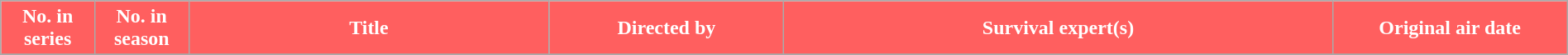<table class="wikitable plainrowheaders" style="width: 100%; margin-right: 0;">
<tr>
<th style="background: #FF5F5F; color: #ffffff; width:6%">No. in<br>series</th>
<th style="background: #FF5F5F; color: #ffffff; width:6%">No. in<br>season</th>
<th style="background: #FF5F5F; color: #ffffff; width:23%">Title</th>
<th style="background: #FF5F5F; color: #ffffff; width:15%">Directed by</th>
<th style="background: #FF5F5F; color: #ffffff; width:35%">Survival expert(s)</th>
<th style="background: #FF5F5F; color: #ffffff; width:15%">Original air date</th>
</tr>
<tr>
</tr>
</table>
